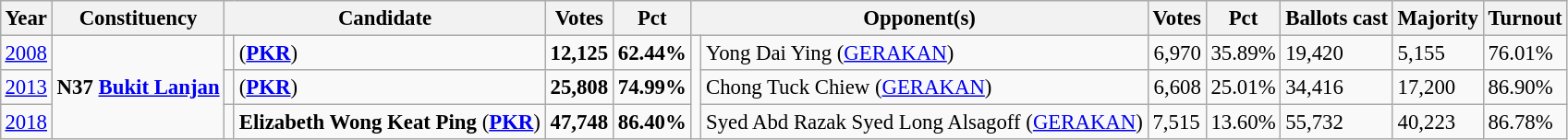<table class="wikitable" style="margin:0.5em ; font-size:95%">
<tr>
<th>Year</th>
<th>Constituency</th>
<th colspan=2>Candidate</th>
<th>Votes</th>
<th>Pct</th>
<th colspan=2>Opponent(s)</th>
<th>Votes</th>
<th>Pct</th>
<th>Ballots cast</th>
<th>Majority</th>
<th>Turnout</th>
</tr>
<tr>
<td><a href='#'>2008</a></td>
<td rowspan=3><strong>N37 <a href='#'>Bukit Lanjan</a></strong></td>
<td></td>
<td> (<a href='#'><strong>PKR</strong></a>)</td>
<td align="right"><strong>12,125</strong></td>
<td><strong>62.44%</strong></td>
<td rowspan="3" ></td>
<td>Yong Dai Ying (<a href='#'>GERAKAN</a>)</td>
<td align="right">6,970</td>
<td>35.89%</td>
<td>19,420</td>
<td>5,155</td>
<td>76.01%</td>
</tr>
<tr>
<td><a href='#'>2013</a></td>
<td></td>
<td> (<a href='#'><strong>PKR</strong></a>)</td>
<td align="right"><strong>25,808</strong></td>
<td><strong>74.99%</strong></td>
<td>Chong Tuck Chiew (<a href='#'>GERAKAN</a>)</td>
<td align="right">6,608</td>
<td>25.01%</td>
<td>34,416</td>
<td>17,200</td>
<td>86.90%</td>
</tr>
<tr>
<td><a href='#'>2018</a></td>
<td></td>
<td><strong>Elizabeth Wong Keat Ping</strong> (<a href='#'><strong>PKR</strong></a>)</td>
<td align=right><strong>47,748</strong></td>
<td><strong>86.40%</strong></td>
<td>Syed Abd Razak Syed Long Alsagoff (<a href='#'>GERAKAN</a>)</td>
<td>7,515</td>
<td>13.60%</td>
<td>55,732</td>
<td>40,223</td>
<td>86.78%</td>
</tr>
</table>
